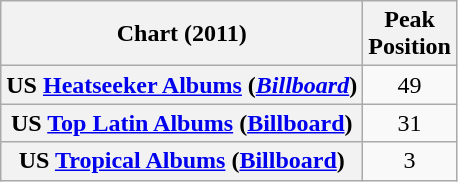<table class="wikitable plainrowheaders" style="text-align:center;">
<tr>
<th scope="col">Chart (2011)</th>
<th scope="col">Peak <br> Position</th>
</tr>
<tr>
<th scope="row">US <a href='#'>Heatseeker Albums</a> (<em><a href='#'>Billboard</a></em>)</th>
<td style="text-align:center;">49</td>
</tr>
<tr>
<th scope="row">US <a href='#'>Top Latin Albums</a> (<a href='#'>Billboard</a>) </th>
<td align=center>31</td>
</tr>
<tr>
<th scope="row">US <a href='#'>Tropical Albums</a> (<a href='#'>Billboard</a>) </th>
<td align=center>3</td>
</tr>
</table>
